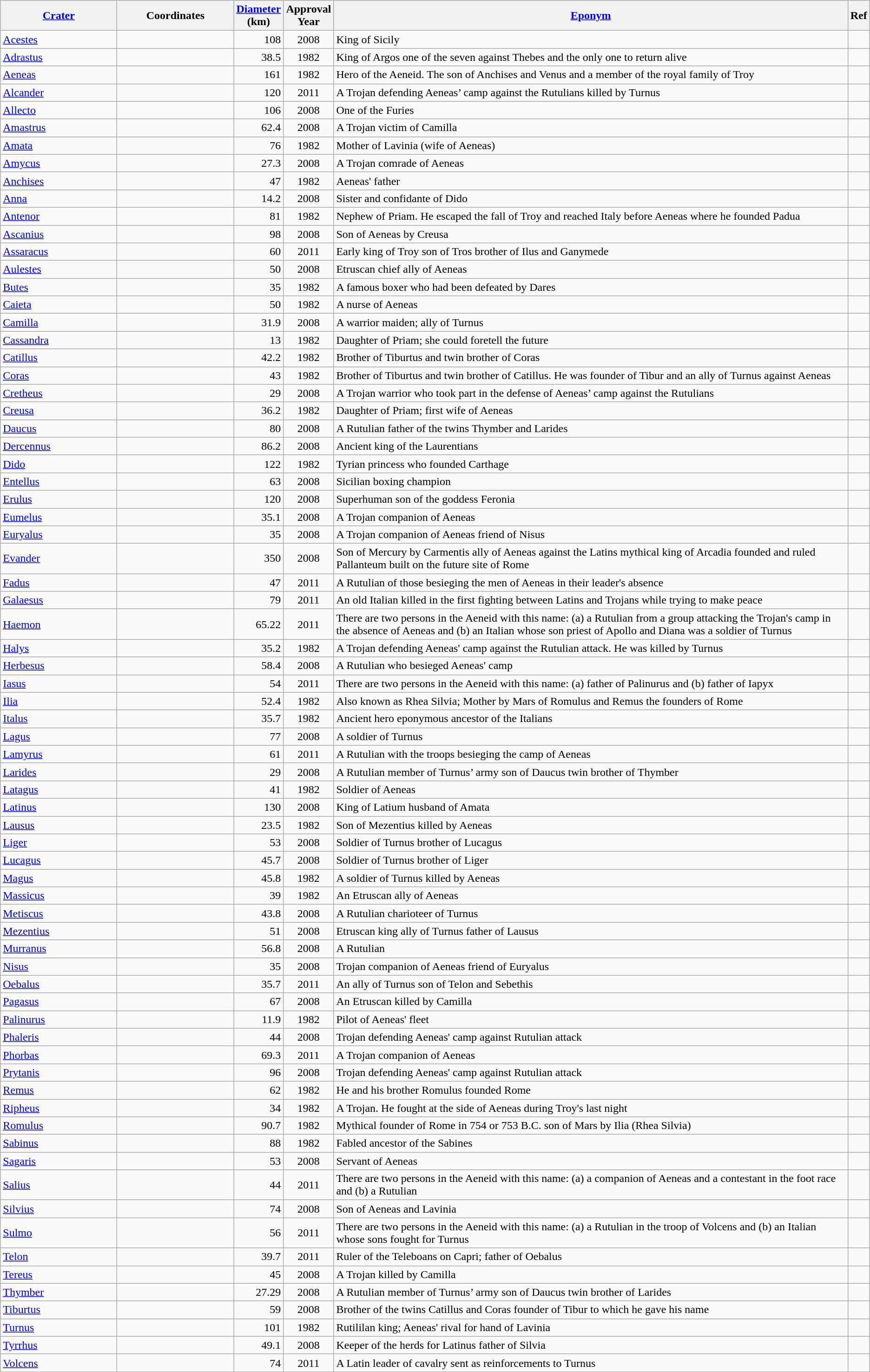<table class="wikitable sortable" style="min-width: 90%">
<tr>
<th style="width:10em"><a href='#'>Crater</a></th>
<th style="width:10em">Coordinates</th>
<th><a href='#'>Diameter</a><br>(km)</th>
<th>Approval<br>Year</th>
<th class="unsortable"><a href='#'>Eponym</a></th>
<th class="unsortable">Ref</th>
</tr>
<tr id="Acestes">
<td><a href='#'>Acestes</a></td>
<td></td>
<td align=right>108</td>
<td align=center>2008</td>
<td>King of Sicily</td>
<td></td>
</tr>
<tr id="Adrastus">
<td><a href='#'>Adrastus</a></td>
<td></td>
<td align=right>38.5</td>
<td align=center>1982</td>
<td>King of Argos one of the seven against Thebes and the only one to return alive</td>
<td></td>
</tr>
<tr id="Aeneas">
<td><a href='#'>Aeneas</a></td>
<td></td>
<td align=right>161</td>
<td align=center>1982</td>
<td>Hero of the Aeneid. The son of Anchises and Venus and a member of the royal family of Troy</td>
<td></td>
</tr>
<tr id="Alcander">
<td><a href='#'>Alcander</a></td>
<td></td>
<td align=right>120</td>
<td align=center>2011</td>
<td>A Trojan defending Aeneas’ camp against the Rutulians killed by Turnus</td>
<td></td>
</tr>
<tr id="Allecto">
<td><a href='#'>Allecto</a></td>
<td></td>
<td align=right>106</td>
<td align=center>2008</td>
<td>One of the Furies</td>
<td></td>
</tr>
<tr id="Amastrus">
<td><a href='#'>Amastrus</a></td>
<td></td>
<td align=right>62.4</td>
<td align=center>2008</td>
<td>A Trojan victim of Camilla</td>
<td></td>
</tr>
<tr id="Amata">
<td><a href='#'>Amata</a></td>
<td></td>
<td align=right>76</td>
<td align=center>1982</td>
<td>Mother of Lavinia (wife of Aeneas)</td>
<td></td>
</tr>
<tr id="Amycus">
<td><a href='#'>Amycus</a></td>
<td></td>
<td align=right>27.3</td>
<td align=center>2008</td>
<td>A Trojan comrade of Aeneas</td>
<td></td>
</tr>
<tr id="Anchises">
<td><a href='#'>Anchises</a></td>
<td></td>
<td align=right>47</td>
<td align=center>1982</td>
<td>Aeneas' father</td>
<td></td>
</tr>
<tr id="Anna">
<td><a href='#'>Anna</a></td>
<td></td>
<td align=right>14.2</td>
<td align=center>2008</td>
<td>Sister and confidante of Dido</td>
<td></td>
</tr>
<tr id="Antenor">
<td><a href='#'>Antenor</a></td>
<td></td>
<td align=right>81</td>
<td align=center>1982</td>
<td>Nephew of Priam. He escaped the fall of Troy and reached Italy before Aeneas where he founded Padua</td>
<td></td>
</tr>
<tr id="Ascanius">
<td><a href='#'>Ascanius</a></td>
<td></td>
<td align=right>98</td>
<td align=center>2008</td>
<td>Son of Aeneas by Creusa</td>
<td></td>
</tr>
<tr id="Assaracus">
<td><a href='#'>Assaracus</a></td>
<td></td>
<td align=right>60</td>
<td align=center>2011</td>
<td>Early king of Troy son of Tros brother of Ilus and Ganymede</td>
<td></td>
</tr>
<tr id="Aulestes">
<td><a href='#'>Aulestes</a></td>
<td></td>
<td align=right>50</td>
<td align=center>2008</td>
<td>Etruscan chief ally of Aeneas</td>
<td></td>
</tr>
<tr id="Butes">
<td><a href='#'>Butes</a></td>
<td></td>
<td align=right>35</td>
<td align=center>1982</td>
<td>A famous boxer who had been defeated by Dares</td>
<td></td>
</tr>
<tr id="Caieta">
<td><a href='#'>Caieta</a></td>
<td></td>
<td align=right>50</td>
<td align=center>1982</td>
<td>A nurse of Aeneas</td>
<td></td>
</tr>
<tr id="Camilla">
<td><a href='#'>Camilla</a></td>
<td></td>
<td align=right>31.9</td>
<td align=center>2008</td>
<td>A warrior maiden; ally of Turnus</td>
<td></td>
</tr>
<tr id="Cassandra">
<td><a href='#'>Cassandra</a></td>
<td></td>
<td align=right>13</td>
<td align=center>1982</td>
<td>Daughter of Priam; she could foretell the future</td>
<td></td>
</tr>
<tr id="Catillus">
<td><a href='#'>Catillus</a></td>
<td></td>
<td align=right>42.2</td>
<td align=center>1982</td>
<td>Brother of Tiburtus and twin brother of Coras</td>
<td></td>
</tr>
<tr id="Coras">
<td><a href='#'>Coras</a></td>
<td></td>
<td align=right>43</td>
<td align=center>1982</td>
<td>Brother of Tiburtus and twin brother of Catillus. He was founder of Tibur and an ally of Turnus against Aeneas</td>
<td></td>
</tr>
<tr id="Cretheus">
<td><a href='#'>Cretheus</a></td>
<td></td>
<td align=right>29</td>
<td align=center>2008</td>
<td>A Trojan warrior who took part in the defense of Aeneas’ camp against the Rutulians</td>
<td></td>
</tr>
<tr id="Creusa">
<td><a href='#'>Creusa</a></td>
<td></td>
<td align=right>36.2</td>
<td align=center>1982</td>
<td>Daughter of Priam; first wife of Aeneas</td>
<td></td>
</tr>
<tr id="Daucus">
<td><a href='#'>Daucus</a></td>
<td></td>
<td align=right>80</td>
<td align=center>2008</td>
<td>A Rutulian father of the twins Thymber and Larides</td>
<td></td>
</tr>
<tr id="Dercennus">
<td><a href='#'>Dercennus</a></td>
<td></td>
<td align=right>86.2</td>
<td align=center>2008</td>
<td>Ancient king of the Laurentians</td>
<td></td>
</tr>
<tr id="Dido">
<td><a href='#'>Dido</a></td>
<td></td>
<td align=right>122</td>
<td align=center>1982</td>
<td>Tyrian princess who founded Carthage</td>
<td></td>
</tr>
<tr id="Entellus">
<td><a href='#'>Entellus</a></td>
<td></td>
<td align=right>63</td>
<td align=center>2008</td>
<td>Sicilian boxing champion</td>
<td></td>
</tr>
<tr id="Erulus">
<td><a href='#'>Erulus</a></td>
<td></td>
<td align=right>120</td>
<td align=center>2008</td>
<td>Superhuman son of the goddess Feronia</td>
<td></td>
</tr>
<tr id="Eumelus">
<td><a href='#'>Eumelus</a></td>
<td></td>
<td align=right>35.1</td>
<td align=center>2008</td>
<td>A Trojan companion of Aeneas</td>
<td></td>
</tr>
<tr id="Euryalus">
<td><a href='#'>Euryalus</a></td>
<td></td>
<td align=right>35</td>
<td align=center>2008</td>
<td>A Trojan companion of Aeneas friend of Nisus</td>
<td></td>
</tr>
<tr id="Evander">
<td><a href='#'>Evander</a></td>
<td></td>
<td align=right>350</td>
<td align=center>2008</td>
<td>Son of Mercury by Carmentis ally of Aeneas against the Latins mythical king of Arcadia founded and ruled Pallanteum built on the future site of Rome</td>
<td></td>
</tr>
<tr id="Fadus">
<td><a href='#'>Fadus</a></td>
<td></td>
<td align=right>47</td>
<td align=center>2011</td>
<td>A Rutulian of those besieging the men of Aeneas in their leader's absence</td>
<td></td>
</tr>
<tr id="Galaesus">
<td><a href='#'>Galaesus</a></td>
<td></td>
<td align=right>79</td>
<td align=center>2011</td>
<td>An old Italian killed in the first fighting between Latins and Trojans while trying to make peace</td>
<td></td>
</tr>
<tr id="Haemon">
<td><a href='#'>Haemon</a></td>
<td></td>
<td align=right>65.22</td>
<td align=center>2011</td>
<td>There are two persons in the Aeneid with this name: (a) a Rutulian from a group attacking the Trojan's camp in the absence of Aeneas and (b) an Italian whose son priest of Apollo and Diana was a soldier of Turnus</td>
<td></td>
</tr>
<tr id="Halys">
<td><a href='#'>Halys</a></td>
<td></td>
<td align=right>35.2</td>
<td align=center>1982</td>
<td>A Trojan defending Aeneas' camp against the Rutulian attack. He was killed by Turnus</td>
<td></td>
</tr>
<tr id="Herbesus">
<td><a href='#'>Herbesus</a></td>
<td></td>
<td align=right>58.4</td>
<td align=center>2008</td>
<td>A Rutulian who besieged Aeneas' camp</td>
<td></td>
</tr>
<tr id="Iasus">
<td><a href='#'>Iasus</a></td>
<td></td>
<td align=right>54</td>
<td align=center>2011</td>
<td>There are two persons in the Aeneid with this name: (a) father of Palinurus and (b) father of Iapyx</td>
<td></td>
</tr>
<tr id="Ilia">
<td><a href='#'>Ilia</a></td>
<td></td>
<td align=right>52.4</td>
<td align=center>1982</td>
<td>Also known as Rhea Silvia; Mother by Mars of Romulus and Remus the founders of Rome</td>
<td></td>
</tr>
<tr id="Italus">
<td><a href='#'>Italus</a></td>
<td></td>
<td align=right>35.7</td>
<td align=center>1982</td>
<td>Ancient hero eponymous ancestor of the Italians</td>
<td></td>
</tr>
<tr id="Lagus">
<td><a href='#'>Lagus</a></td>
<td></td>
<td align=right>77</td>
<td align=center>2008</td>
<td>A soldier of Turnus</td>
<td></td>
</tr>
<tr id="Lamyrus">
<td><a href='#'>Lamyrus</a></td>
<td></td>
<td align=right>61</td>
<td align=center>2011</td>
<td>A Rutulian with the troops besieging the camp of Aeneas</td>
<td></td>
</tr>
<tr id="Larides">
<td><a href='#'>Larides</a></td>
<td></td>
<td align=right>29</td>
<td align=center>2008</td>
<td>A Rutulian member of Turnus’ army son of Daucus twin brother of Thymber</td>
<td></td>
</tr>
<tr id="Latagus">
<td><a href='#'>Latagus</a></td>
<td></td>
<td align=right>41</td>
<td align=center>1982</td>
<td>Soldier of Aeneas</td>
<td></td>
</tr>
<tr id="Latinus">
<td><a href='#'>Latinus</a></td>
<td></td>
<td align=right>130</td>
<td align=center>2008</td>
<td>King of Latium husband of Amata</td>
<td></td>
</tr>
<tr id="Lausus">
<td><a href='#'>Lausus</a></td>
<td></td>
<td align=right>23.5</td>
<td align=center>1982</td>
<td>Son of Mezentius killed by Aeneas</td>
<td></td>
</tr>
<tr id="Liger">
<td><a href='#'>Liger</a></td>
<td></td>
<td align=right>53</td>
<td align=center>2008</td>
<td>Soldier of Turnus brother of Lucagus</td>
<td></td>
</tr>
<tr id="Lucagus">
<td><a href='#'>Lucagus</a></td>
<td></td>
<td align=right>45.7</td>
<td align=center>2008</td>
<td>Soldier of Turnus brother of Liger</td>
<td></td>
</tr>
<tr id="Magus">
<td><a href='#'>Magus</a></td>
<td></td>
<td align=right>45.8</td>
<td align=center>1982</td>
<td>A soldier of Turnus killed by Aeneas</td>
<td></td>
</tr>
<tr id="Massicus">
<td><a href='#'>Massicus</a></td>
<td></td>
<td align=right>39</td>
<td align=center>1982</td>
<td>An Etruscan ally of Aeneas</td>
<td></td>
</tr>
<tr id="Metiscus">
<td><a href='#'>Metiscus</a></td>
<td></td>
<td align=right>43.8</td>
<td align=center>2008</td>
<td>A Rutulian charioteer of Turnus</td>
<td></td>
</tr>
<tr id="Mezentius">
<td><a href='#'>Mezentius</a></td>
<td></td>
<td align=right>51</td>
<td align=center>2008</td>
<td>Etruscan king ally of Turnus father of Lausus</td>
<td></td>
</tr>
<tr id="Murranus">
<td><a href='#'>Murranus</a></td>
<td></td>
<td align=right>56.8</td>
<td align=center>2008</td>
<td>A Rutulian</td>
<td></td>
</tr>
<tr id="Nisus">
<td><a href='#'>Nisus</a></td>
<td></td>
<td align=right>35</td>
<td align=center>2008</td>
<td>Trojan companion of Aeneas friend of Euryalus</td>
<td></td>
</tr>
<tr id="Oebalus">
<td><a href='#'>Oebalus</a></td>
<td></td>
<td align=right>35.7</td>
<td align=center>2011</td>
<td>An ally of Turnus son of Telon and Sebethis</td>
<td></td>
</tr>
<tr id="Pagasus">
<td><a href='#'>Pagasus</a></td>
<td></td>
<td align=right>67</td>
<td align=center>2008</td>
<td>An Etruscan killed by Camilla</td>
<td></td>
</tr>
<tr id="Palinurus">
<td><a href='#'>Palinurus</a></td>
<td></td>
<td align=right>11.9</td>
<td align=center>1982</td>
<td>Pilot of Aeneas' fleet</td>
<td></td>
</tr>
<tr id="Phaleris">
<td><a href='#'>Phaleris</a></td>
<td></td>
<td align=right>44</td>
<td align=center>2008</td>
<td>Trojan defending Aeneas' camp against Rutulian attack</td>
<td></td>
</tr>
<tr id="Phorbas">
<td><a href='#'>Phorbas</a></td>
<td></td>
<td align=right>69.3</td>
<td align=center>2011</td>
<td>A Trojan companion of Aeneas</td>
<td></td>
</tr>
<tr id="Prytanis">
<td><a href='#'>Prytanis</a></td>
<td></td>
<td align=right>96</td>
<td align=center>2008</td>
<td>Trojan defending Aeneas' camp against Rutulian attack</td>
<td></td>
</tr>
<tr id="Remus">
<td><a href='#'>Remus</a></td>
<td></td>
<td align=right>62</td>
<td align=center>1982</td>
<td>He and his brother Romulus founded Rome</td>
<td></td>
</tr>
<tr id="Ripheus">
<td><a href='#'>Ripheus</a></td>
<td></td>
<td align=right>34</td>
<td align=center>1982</td>
<td>A Trojan. He fought at the side of Aeneas during Troy's last night</td>
<td></td>
</tr>
<tr id="Romulus">
<td><a href='#'>Romulus</a></td>
<td></td>
<td align=right>90.7</td>
<td align=center>1982</td>
<td>Mythical founder of Rome in 754 or 753 B.C. son of Mars by Ilia (Rhea Silvia)</td>
<td></td>
</tr>
<tr id="Sabinus">
<td><a href='#'>Sabinus</a></td>
<td></td>
<td align=right>88</td>
<td align=center>1982</td>
<td>Fabled ancestor of the Sabines</td>
<td></td>
</tr>
<tr id="Sagaris">
<td><a href='#'>Sagaris</a></td>
<td></td>
<td align=right>53</td>
<td align=center>2008</td>
<td>Servant of Aeneas</td>
<td></td>
</tr>
<tr id="Salius">
<td><a href='#'>Salius</a></td>
<td></td>
<td align=right>44</td>
<td align=center>2011</td>
<td>There are two persons in the Aeneid with this name: (a) a companion of Aeneas and a contestant in the foot race and (b) a Rutulian</td>
<td></td>
</tr>
<tr id="Silvius">
<td><a href='#'>Silvius</a></td>
<td></td>
<td align=right>74</td>
<td align=center>2008</td>
<td>Son of Aeneas and Lavinia</td>
<td></td>
</tr>
<tr id="Sulmo">
<td><a href='#'>Sulmo</a></td>
<td></td>
<td align=right>56</td>
<td align=center>2011</td>
<td>There are two persons in the Aeneid with this name: (a) a Rutulian in the troop of Volcens and (b) an Italian whose sons fought for Turnus</td>
<td></td>
</tr>
<tr id="Telon">
<td><a href='#'>Telon</a></td>
<td></td>
<td align=right>39.7</td>
<td align=center>2011</td>
<td>Ruler of the Teleboans on Capri; father of Oebalus</td>
<td></td>
</tr>
<tr id="Tereus">
<td><a href='#'>Tereus</a></td>
<td></td>
<td align=right>45</td>
<td align=center>2008</td>
<td>A Trojan killed by Camilla</td>
<td></td>
</tr>
<tr id="Thymber">
<td><a href='#'>Thymber</a></td>
<td></td>
<td align=right>27.29</td>
<td align=center>2008</td>
<td>A Rutulian member of Turnus’ army son of Daucus twin brother of Larides</td>
<td></td>
</tr>
<tr id="Tiburtus">
<td><a href='#'>Tiburtus</a></td>
<td></td>
<td align=right>59</td>
<td align=center>2008</td>
<td>Brother of the twins Catillus and Coras founder of Tibur to which he gave his name</td>
<td></td>
</tr>
<tr id="Turnus">
<td><a href='#'>Turnus</a></td>
<td></td>
<td align=right>101</td>
<td align=center>1982</td>
<td>Rutililan king; Aeneas' rival for hand of Lavinia</td>
<td></td>
</tr>
<tr id="Tyrrhus">
<td><a href='#'>Tyrrhus</a></td>
<td></td>
<td align=right>49.1</td>
<td align=center>2008</td>
<td>Keeper of the herds for Latinus father of Silvia</td>
<td></td>
</tr>
<tr id="Volcens">
<td><a href='#'>Volcens</a></td>
<td></td>
<td align=right>74</td>
<td align=center>2011</td>
<td>A Latin leader of cavalry sent as reinforcements to Turnus</td>
<td></td>
</tr>
</table>
